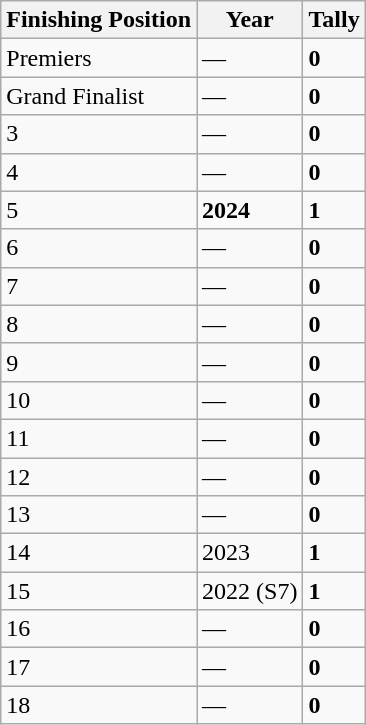<table class="wikitable">
<tr>
<th>Finishing Position</th>
<th>Year</th>
<th>Tally</th>
</tr>
<tr>
<td>Premiers</td>
<td>—</td>
<td><strong>0</strong></td>
</tr>
<tr>
<td>Grand Finalist</td>
<td>—</td>
<td><strong>0</strong></td>
</tr>
<tr>
<td>3</td>
<td>—</td>
<td><strong>0</strong></td>
</tr>
<tr>
<td>4</td>
<td>—</td>
<td><strong>0</strong></td>
</tr>
<tr>
<td>5</td>
<td><strong>2024</strong></td>
<td><strong>1</strong></td>
</tr>
<tr>
<td>6</td>
<td>—</td>
<td><strong>0</strong></td>
</tr>
<tr>
<td>7</td>
<td>—</td>
<td><strong>0</strong></td>
</tr>
<tr>
<td>8</td>
<td>—</td>
<td><strong>0</strong></td>
</tr>
<tr>
<td>9</td>
<td>—</td>
<td><strong>0</strong></td>
</tr>
<tr>
<td>10</td>
<td>—</td>
<td><strong>0</strong></td>
</tr>
<tr>
<td>11</td>
<td>—</td>
<td><strong>0</strong></td>
</tr>
<tr>
<td>12</td>
<td>—</td>
<td><strong>0</strong></td>
</tr>
<tr>
<td>13</td>
<td>—</td>
<td><strong>0</strong></td>
</tr>
<tr>
<td>14</td>
<td>2023</td>
<td><strong>1</strong></td>
</tr>
<tr>
<td>15</td>
<td>2022 (S7)</td>
<td><strong>1</strong></td>
</tr>
<tr>
<td>16</td>
<td>—</td>
<td><strong>0</strong></td>
</tr>
<tr>
<td>17</td>
<td>—</td>
<td><strong>0</strong></td>
</tr>
<tr>
<td>18</td>
<td>—</td>
<td><strong>0</strong></td>
</tr>
</table>
